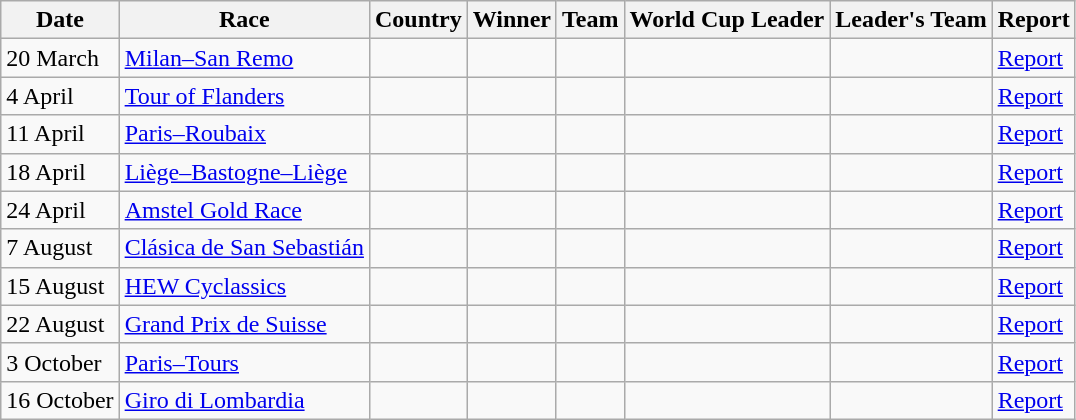<table class="wikitable">
<tr>
<th>Date</th>
<th>Race</th>
<th>Country</th>
<th>Winner</th>
<th>Team</th>
<th>World Cup Leader </th>
<th>Leader's Team</th>
<th>Report</th>
</tr>
<tr>
<td>20 March</td>
<td><a href='#'>Milan–San Remo</a></td>
<td></td>
<td></td>
<td></td>
<td></td>
<td></td>
<td><a href='#'>Report</a></td>
</tr>
<tr>
<td>4 April</td>
<td><a href='#'>Tour of Flanders</a></td>
<td></td>
<td></td>
<td></td>
<td></td>
<td></td>
<td><a href='#'>Report</a></td>
</tr>
<tr>
<td>11 April</td>
<td><a href='#'>Paris–Roubaix</a></td>
<td></td>
<td></td>
<td></td>
<td></td>
<td></td>
<td><a href='#'>Report</a></td>
</tr>
<tr>
<td>18 April</td>
<td><a href='#'>Liège–Bastogne–Liège</a></td>
<td></td>
<td></td>
<td></td>
<td></td>
<td></td>
<td><a href='#'>Report</a></td>
</tr>
<tr>
<td>24 April</td>
<td><a href='#'>Amstel Gold Race</a></td>
<td></td>
<td></td>
<td></td>
<td></td>
<td></td>
<td><a href='#'>Report</a></td>
</tr>
<tr>
<td>7 August</td>
<td><a href='#'>Clásica de San Sebastián</a></td>
<td></td>
<td></td>
<td></td>
<td></td>
<td></td>
<td><a href='#'>Report</a></td>
</tr>
<tr>
<td>15 August</td>
<td><a href='#'>HEW Cyclassics</a></td>
<td></td>
<td></td>
<td></td>
<td></td>
<td></td>
<td><a href='#'>Report</a></td>
</tr>
<tr>
<td>22 August</td>
<td><a href='#'>Grand Prix de Suisse</a></td>
<td></td>
<td></td>
<td></td>
<td></td>
<td></td>
<td><a href='#'>Report</a></td>
</tr>
<tr>
<td>3 October</td>
<td><a href='#'>Paris–Tours</a></td>
<td></td>
<td></td>
<td></td>
<td></td>
<td></td>
<td><a href='#'>Report</a></td>
</tr>
<tr>
<td>16 October</td>
<td><a href='#'>Giro di Lombardia</a></td>
<td></td>
<td></td>
<td></td>
<td></td>
<td></td>
<td><a href='#'>Report</a></td>
</tr>
</table>
